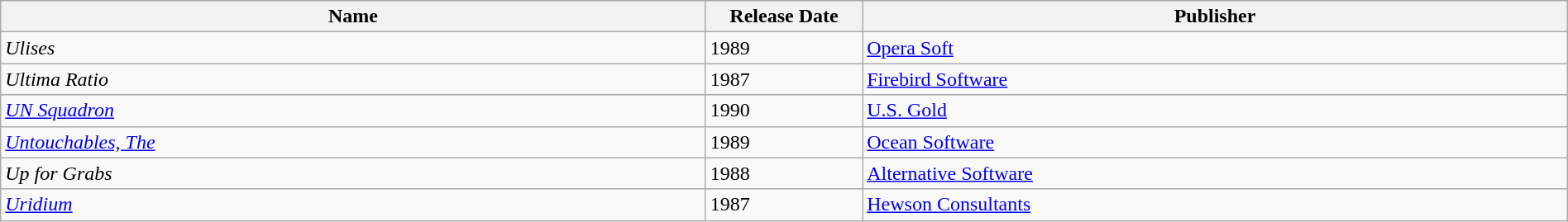<table class="wikitable sortable" style="width:100%;">
<tr>
<th style="width:45%;">Name</th>
<th style="width:10%;">Release Date</th>
<th style="width:45%;">Publisher</th>
</tr>
<tr>
<td><em>Ulises</em></td>
<td>1989</td>
<td><a href='#'>Opera Soft</a></td>
</tr>
<tr>
<td><em>Ultima Ratio</em></td>
<td>1987</td>
<td><a href='#'>Firebird Software</a></td>
</tr>
<tr>
<td><em><a href='#'>UN Squadron</a></em></td>
<td>1990</td>
<td><a href='#'>U.S. Gold</a></td>
</tr>
<tr>
<td><em><a href='#'>Untouchables, The</a></em></td>
<td>1989</td>
<td><a href='#'>Ocean Software</a></td>
</tr>
<tr>
<td><em>Up for Grabs</em></td>
<td>1988</td>
<td><a href='#'>Alternative Software</a></td>
</tr>
<tr>
<td><em><a href='#'>Uridium</a></em></td>
<td>1987</td>
<td><a href='#'>Hewson Consultants</a></td>
</tr>
</table>
